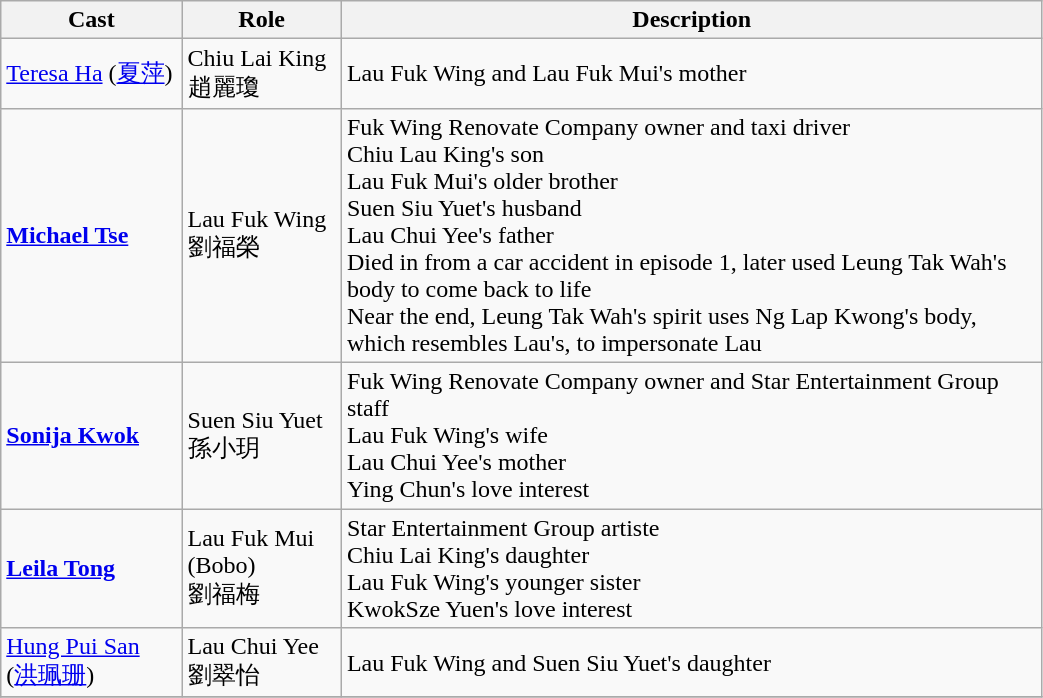<table class="wikitable" width="55%">
<tr>
<th>Cast</th>
<th>Role</th>
<th>Description</th>
</tr>
<tr>
<td><a href='#'>Teresa Ha</a> (<a href='#'>夏萍</a>)</td>
<td>Chiu Lai King<br>趙麗瓊</td>
<td>Lau Fuk Wing and Lau Fuk Mui's mother</td>
</tr>
<tr>
<td><strong><a href='#'>Michael Tse</a></strong></td>
<td>Lau Fuk Wing<br>劉福榮</td>
<td>Fuk Wing Renovate Company owner and taxi driver<br>Chiu Lau King's son<br>Lau Fuk Mui's older brother<br>Suen Siu Yuet's husband<br>Lau Chui Yee's father<br>Died in from a car accident in episode 1, later used Leung Tak Wah's body to come back to life<br>Near the end, Leung Tak Wah's spirit uses Ng Lap Kwong's body, which resembles Lau's, to impersonate Lau</td>
</tr>
<tr>
<td><strong><a href='#'>Sonija Kwok</a></strong></td>
<td>Suen Siu Yuet<br>孫小玥</td>
<td>Fuk Wing Renovate Company owner and Star Entertainment Group staff<br>Lau Fuk Wing's wife<br>Lau Chui Yee's mother<br>Ying Chun's love interest</td>
</tr>
<tr>
<td><strong><a href='#'>Leila Tong</a></strong></td>
<td>Lau Fuk Mui (Bobo)<br>劉福梅</td>
<td>Star Entertainment Group artiste<br>Chiu Lai King's daughter<br>Lau Fuk Wing's younger sister<br>KwokSze Yuen's love interest</td>
</tr>
<tr>
<td><a href='#'>Hung Pui San</a> (<a href='#'>洪珮珊</a>)</td>
<td>Lau Chui Yee<br>劉翠怡</td>
<td>Lau Fuk Wing and Suen Siu Yuet's daughter</td>
</tr>
<tr>
</tr>
</table>
